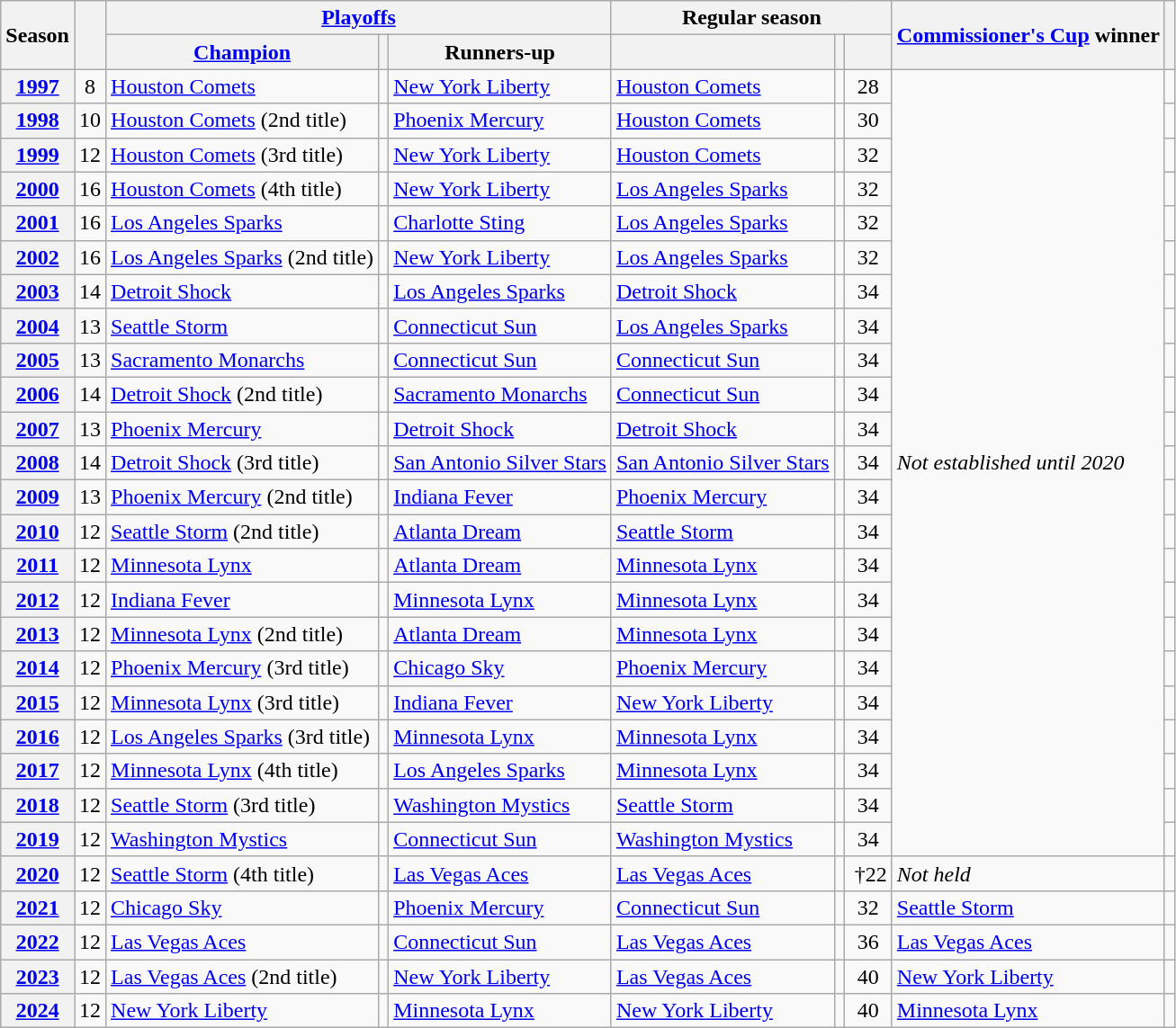<table class="wikitable sortable plainrowheaders">
<tr>
<th scope="col" rowspan="2">Season</th>
<th scope="col" rowspan="2"></th>
<th scope="colgroup" colspan="3"><a href='#'>Playoffs</a></th>
<th scope="colgroup" colspan="3">Regular season</th>
<th scope="col" rowspan="2"><a href='#'>Commissioner's Cup</a> winner</th>
<th scope="col" rowspan="2" class="unsortable"></th>
</tr>
<tr>
<th scope="col"><a href='#'>Champion</a></th>
<th scope="col"></th>
<th scope="col">Runners-up</th>
<th scope="col"></th>
<th scope="col"></th>
<th scope="col"></th>
</tr>
<tr>
<th scope="row" style="text-align:center"><strong><a href='#'>1997</a></strong></th>
<td align="center">8</td>
<td><a href='#'>Houston Comets</a></td>
<td align="center"></td>
<td><a href='#'>New York Liberty</a></td>
<td><a href='#'>Houston Comets</a></td>
<td align="center"></td>
<td align="center">28</td>
<td rowspan="23"><em>Not established until 2020</em></td>
<td align="center"></td>
</tr>
<tr>
<th scope="row" style="text-align:center"><strong><a href='#'>1998</a></strong></th>
<td align="center">10</td>
<td><a href='#'>Houston Comets</a> (2nd title)</td>
<td align="center"></td>
<td><a href='#'>Phoenix Mercury</a></td>
<td><a href='#'>Houston Comets</a></td>
<td align="center"></td>
<td align="center">30</td>
<td align="center"></td>
</tr>
<tr>
<th scope="row" style="text-align:center"><strong><a href='#'>1999</a></strong></th>
<td align="center">12</td>
<td><a href='#'>Houston Comets</a> (3rd title)</td>
<td align="center"></td>
<td><a href='#'>New York Liberty</a></td>
<td><a href='#'>Houston Comets</a></td>
<td align="center"></td>
<td align="center">32</td>
<td align="center"></td>
</tr>
<tr>
<th scope="row" style="text-align:center"><strong><a href='#'>2000</a></strong></th>
<td align="center">16</td>
<td><a href='#'>Houston Comets</a> (4th title)</td>
<td align="center"></td>
<td><a href='#'>New York Liberty</a></td>
<td><a href='#'>Los Angeles Sparks</a></td>
<td align="center"></td>
<td align="center">32</td>
<td align="center"></td>
</tr>
<tr>
<th scope="row" style="text-align:center"><strong><a href='#'>2001</a></strong></th>
<td align="center">16</td>
<td><a href='#'>Los Angeles Sparks</a></td>
<td align="center"></td>
<td><a href='#'>Charlotte Sting</a></td>
<td><a href='#'>Los Angeles Sparks</a></td>
<td align="center"></td>
<td align="center">32</td>
<td align="center"></td>
</tr>
<tr>
<th scope="row" style="text-align:center"><strong><a href='#'>2002</a></strong></th>
<td align="center">16</td>
<td><a href='#'>Los Angeles Sparks</a> (2nd title)</td>
<td align="center"></td>
<td><a href='#'>New York Liberty</a></td>
<td><a href='#'>Los Angeles Sparks</a></td>
<td align="center"></td>
<td align="center">32</td>
<td align="center"></td>
</tr>
<tr>
<th scope="row" style="text-align:center"><strong><a href='#'>2003</a></strong></th>
<td align="center">14</td>
<td><a href='#'>Detroit Shock</a></td>
<td align="center"></td>
<td><a href='#'>Los Angeles Sparks</a></td>
<td><a href='#'>Detroit Shock</a></td>
<td align="center"></td>
<td align="center">34</td>
<td align="center"></td>
</tr>
<tr>
<th scope="row" style="text-align:center"><strong><a href='#'>2004</a></strong></th>
<td align="center">13</td>
<td><a href='#'>Seattle Storm</a></td>
<td align="center"></td>
<td><a href='#'>Connecticut Sun</a></td>
<td><a href='#'>Los Angeles Sparks</a></td>
<td align="center"></td>
<td align="center">34</td>
<td align="center"></td>
</tr>
<tr>
<th scope="row" style="text-align:center"><strong><a href='#'>2005</a></strong></th>
<td align="center">13</td>
<td><a href='#'>Sacramento Monarchs</a></td>
<td align="center"></td>
<td><a href='#'>Connecticut Sun</a></td>
<td><a href='#'>Connecticut Sun</a></td>
<td align="center"></td>
<td align="center">34</td>
<td align="center"></td>
</tr>
<tr>
<th scope="row" style="text-align:center"><strong><a href='#'>2006</a></strong></th>
<td align="center">14</td>
<td><a href='#'>Detroit Shock</a> (2nd title)</td>
<td align="center"></td>
<td><a href='#'>Sacramento Monarchs</a></td>
<td><a href='#'>Connecticut Sun</a></td>
<td align="center"></td>
<td align="center">34</td>
<td align="center"></td>
</tr>
<tr>
<th scope="row" style="text-align:center"><strong><a href='#'>2007</a></strong></th>
<td align="center">13</td>
<td><a href='#'>Phoenix Mercury</a></td>
<td align="center"></td>
<td><a href='#'>Detroit Shock</a></td>
<td><a href='#'>Detroit Shock</a></td>
<td align="center"></td>
<td align="center">34</td>
<td align="center"></td>
</tr>
<tr>
<th scope="row" style="text-align:center"><strong><a href='#'>2008</a></strong></th>
<td align="center">14</td>
<td><a href='#'>Detroit Shock</a> (3rd title)</td>
<td align="center"></td>
<td><a href='#'>San Antonio Silver Stars</a></td>
<td><a href='#'>San Antonio Silver Stars</a></td>
<td align="center"></td>
<td align="center">34</td>
<td align="center"></td>
</tr>
<tr>
<th scope="row" style="text-align:center"><strong><a href='#'>2009</a></strong></th>
<td align="center">13</td>
<td><a href='#'>Phoenix Mercury</a> (2nd title)</td>
<td align="center"></td>
<td><a href='#'>Indiana Fever</a></td>
<td><a href='#'>Phoenix Mercury</a></td>
<td align="center"></td>
<td align="center">34</td>
<td align="center"></td>
</tr>
<tr>
<th scope="row" style="text-align:center"><strong><a href='#'>2010</a></strong></th>
<td align="center">12</td>
<td><a href='#'>Seattle Storm</a> (2nd title)</td>
<td align="center"></td>
<td><a href='#'>Atlanta Dream</a></td>
<td><a href='#'>Seattle Storm</a></td>
<td align="center"></td>
<td align="center">34</td>
<td align="center"></td>
</tr>
<tr>
<th scope="row" style="text-align:center"><strong><a href='#'>2011</a></strong></th>
<td align="center">12</td>
<td><a href='#'>Minnesota Lynx</a></td>
<td align="center"></td>
<td><a href='#'>Atlanta Dream</a></td>
<td><a href='#'>Minnesota Lynx</a></td>
<td align="center"></td>
<td align="center">34</td>
<td align="center"></td>
</tr>
<tr>
<th scope="row" style="text-align:center"><strong><a href='#'>2012</a></strong></th>
<td align="center">12</td>
<td><a href='#'>Indiana Fever</a></td>
<td align="center"></td>
<td><a href='#'>Minnesota Lynx</a></td>
<td><a href='#'>Minnesota Lynx</a></td>
<td align="center"></td>
<td align="center">34</td>
<td align="center"></td>
</tr>
<tr>
<th scope="row" style="text-align:center"><strong><a href='#'>2013</a></strong></th>
<td align="center">12</td>
<td><a href='#'>Minnesota Lynx</a> (2nd title)</td>
<td align="center"></td>
<td><a href='#'>Atlanta Dream</a></td>
<td><a href='#'>Minnesota Lynx</a></td>
<td align="center"></td>
<td align="center">34</td>
<td align="center"></td>
</tr>
<tr>
<th scope="row" style="text-align:center"><strong><a href='#'>2014</a></strong></th>
<td align="center">12</td>
<td><a href='#'>Phoenix Mercury</a> (3rd title)</td>
<td align="center"></td>
<td><a href='#'>Chicago Sky</a></td>
<td><a href='#'>Phoenix Mercury</a></td>
<td align="center"></td>
<td align="center">34</td>
<td align="center"></td>
</tr>
<tr>
<th scope="row" style="text-align:center"><strong><a href='#'>2015</a></strong></th>
<td align="center">12</td>
<td><a href='#'>Minnesota Lynx</a> (3rd title)</td>
<td align="center"></td>
<td><a href='#'>Indiana Fever</a></td>
<td><a href='#'>New York Liberty</a></td>
<td align="center"></td>
<td align="center">34</td>
<td align="center"></td>
</tr>
<tr>
<th scope="row" style="text-align:center"><strong><a href='#'>2016</a></strong></th>
<td align="center">12</td>
<td><a href='#'>Los Angeles Sparks</a> (3rd title)</td>
<td align="center"></td>
<td><a href='#'>Minnesota Lynx</a></td>
<td><a href='#'>Minnesota Lynx</a></td>
<td align="center"></td>
<td align="center">34</td>
<td align="center"></td>
</tr>
<tr>
<th scope="row" style="text-align:center"><strong><a href='#'>2017</a></strong></th>
<td align="center">12</td>
<td><a href='#'>Minnesota Lynx</a> (4th title)</td>
<td align="center"></td>
<td><a href='#'>Los Angeles Sparks</a></td>
<td><a href='#'>Minnesota Lynx</a></td>
<td align="center"></td>
<td align="center">34</td>
<td align="center"></td>
</tr>
<tr>
<th scope="row" style="text-align:center"><strong><a href='#'>2018</a></strong></th>
<td align="center">12</td>
<td><a href='#'>Seattle Storm</a> (3rd title)</td>
<td align="center"></td>
<td><a href='#'>Washington Mystics</a></td>
<td><a href='#'>Seattle Storm</a></td>
<td align="center"></td>
<td align="center">34</td>
<td align="center"></td>
</tr>
<tr>
<th scope="row" style="text-align:center"><strong><a href='#'>2019</a></strong></th>
<td align="center">12</td>
<td><a href='#'>Washington Mystics</a></td>
<td align="center"></td>
<td><a href='#'>Connecticut Sun</a></td>
<td><a href='#'>Washington Mystics</a></td>
<td align="center"></td>
<td align="center">34</td>
<td align="center"></td>
</tr>
<tr>
<th scope="row" style="text-align:center"><strong><a href='#'>2020</a></strong></th>
<td align="center">12</td>
<td><a href='#'>Seattle Storm</a> (4th title)</td>
<td align="center"></td>
<td><a href='#'>Las Vegas Aces</a></td>
<td><a href='#'>Las Vegas Aces</a></td>
<td align="center"></td>
<td align="center"><span> †</span>22</td>
<td><em>Not held</em></td>
<td align="center"></td>
</tr>
<tr>
<th scope="row" style="text-align:center"><strong><a href='#'>2021</a></strong></th>
<td align="center">12</td>
<td><a href='#'>Chicago Sky</a></td>
<td align="center"></td>
<td><a href='#'>Phoenix Mercury</a></td>
<td><a href='#'>Connecticut Sun</a></td>
<td align="center"></td>
<td align="center">32</td>
<td><a href='#'>Seattle Storm</a></td>
<td align="center"></td>
</tr>
<tr>
<th scope="row" style="text-align:center"><strong><a href='#'>2022</a></strong></th>
<td align="center">12</td>
<td><a href='#'>Las Vegas Aces</a></td>
<td align="center"></td>
<td><a href='#'>Connecticut Sun</a></td>
<td><a href='#'>Las Vegas Aces</a></td>
<td align="center"></td>
<td align="center">36</td>
<td><a href='#'>Las Vegas Aces</a></td>
<td align="center"></td>
</tr>
<tr>
<th scope="row" style="text-align:center"><strong><a href='#'>2023</a></strong></th>
<td align="center">12</td>
<td><a href='#'>Las Vegas Aces</a> (2nd title)</td>
<td align="center"></td>
<td><a href='#'>New York Liberty</a></td>
<td><a href='#'>Las Vegas Aces</a></td>
<td align="center"></td>
<td align="center">40</td>
<td><a href='#'>New York Liberty</a></td>
<td align="center"></td>
</tr>
<tr>
<th scope="row" style="text-align:center"><strong><a href='#'>2024</a></strong></th>
<td align="center">12</td>
<td><a href='#'>New York Liberty</a></td>
<td align="center"></td>
<td><a href='#'>Minnesota Lynx</a></td>
<td><a href='#'>New York Liberty</a></td>
<td align="center"></td>
<td align="center">40</td>
<td><a href='#'>Minnesota Lynx</a></td>
<td align="center"></td>
</tr>
</table>
